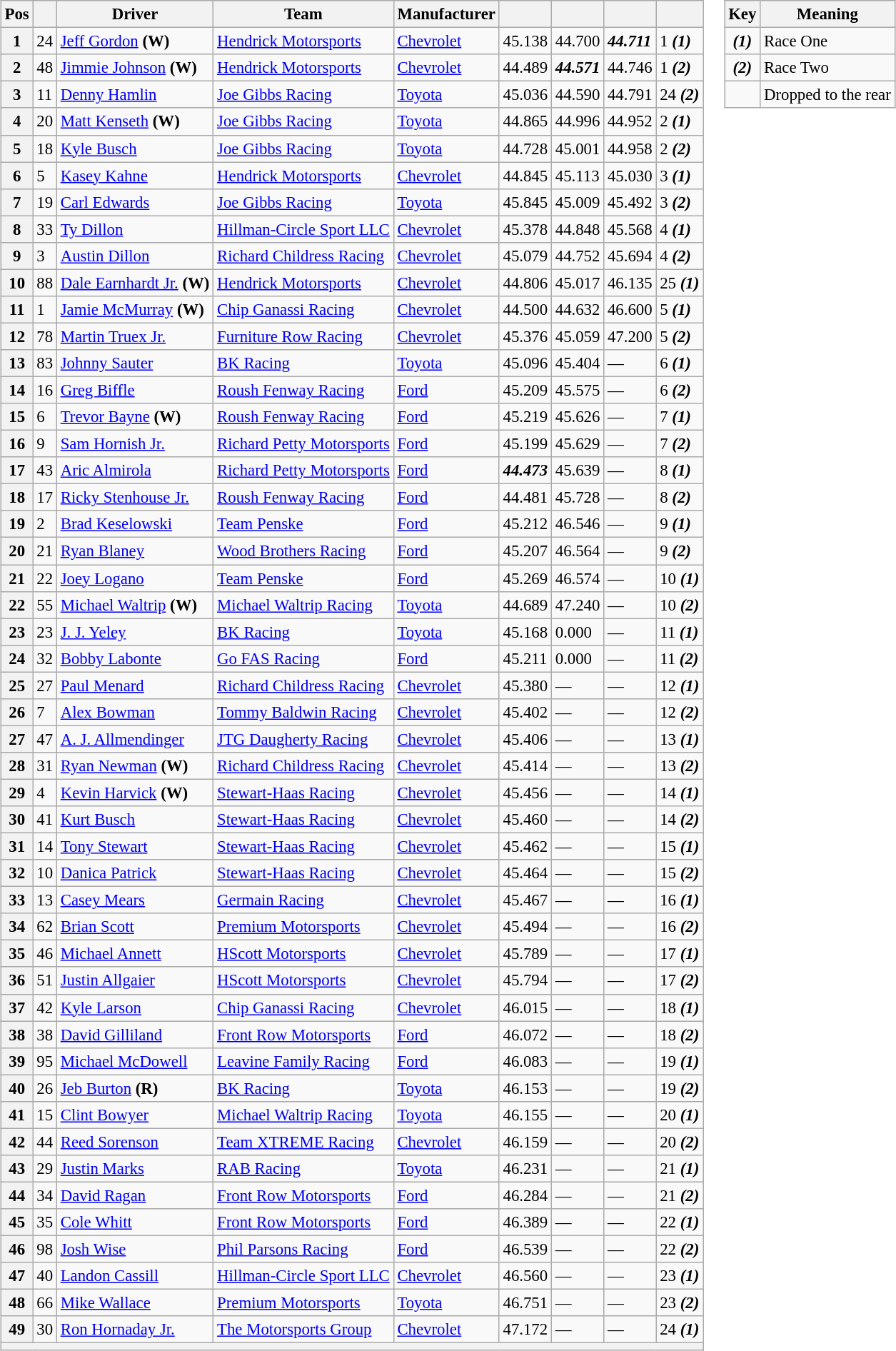<table>
<tr>
<td><br><table class="wikitable" style="font-size:95%">
<tr>
<th>Pos</th>
<th></th>
<th>Driver</th>
<th>Team</th>
<th>Manufacturer</th>
<th></th>
<th></th>
<th></th>
<th></th>
</tr>
<tr>
<th>1</th>
<td>24</td>
<td><a href='#'>Jeff Gordon</a> <strong>(W)</strong></td>
<td><a href='#'>Hendrick Motorsports</a></td>
<td><a href='#'>Chevrolet</a></td>
<td>45.138</td>
<td>44.700</td>
<td><strong><em>44.711</em></strong></td>
<td>1 <strong><em>(1)</em></strong></td>
</tr>
<tr>
<th>2</th>
<td>48</td>
<td><a href='#'>Jimmie Johnson</a> <strong>(W)</strong></td>
<td><a href='#'>Hendrick Motorsports</a></td>
<td><a href='#'>Chevrolet</a></td>
<td>44.489</td>
<td><strong><em>44.571</em></strong></td>
<td>44.746</td>
<td>1 <strong><em>(2)</em></strong></td>
</tr>
<tr>
<th>3</th>
<td>11</td>
<td><a href='#'>Denny Hamlin</a></td>
<td><a href='#'>Joe Gibbs Racing</a></td>
<td><a href='#'>Toyota</a></td>
<td>45.036</td>
<td>44.590</td>
<td>44.791</td>
<td>24 <strong><em>(2)</em></strong></td>
</tr>
<tr>
<th>4</th>
<td>20</td>
<td><a href='#'>Matt Kenseth</a> <strong>(W)</strong></td>
<td><a href='#'>Joe Gibbs Racing</a></td>
<td><a href='#'>Toyota</a></td>
<td>44.865</td>
<td>44.996</td>
<td>44.952</td>
<td>2 <strong><em>(1)</em></strong></td>
</tr>
<tr>
<th>5</th>
<td>18</td>
<td><a href='#'>Kyle Busch</a></td>
<td><a href='#'>Joe Gibbs Racing</a></td>
<td><a href='#'>Toyota</a></td>
<td>44.728</td>
<td>45.001</td>
<td>44.958</td>
<td>2 <strong><em>(2)</em></strong></td>
</tr>
<tr>
<th>6</th>
<td>5</td>
<td><a href='#'>Kasey Kahne</a></td>
<td><a href='#'>Hendrick Motorsports</a></td>
<td><a href='#'>Chevrolet</a></td>
<td>44.845</td>
<td>45.113</td>
<td>45.030</td>
<td>3 <strong><em>(1)</em></strong></td>
</tr>
<tr>
<th>7</th>
<td>19</td>
<td><a href='#'>Carl Edwards</a></td>
<td><a href='#'>Joe Gibbs Racing</a></td>
<td><a href='#'>Toyota</a></td>
<td>45.845</td>
<td>45.009</td>
<td>45.492</td>
<td>3 <strong><em>(2)</em></strong></td>
</tr>
<tr>
<th>8</th>
<td>33</td>
<td><a href='#'>Ty Dillon</a></td>
<td><a href='#'>Hillman-Circle Sport LLC</a></td>
<td><a href='#'>Chevrolet</a></td>
<td>45.378</td>
<td>44.848</td>
<td>45.568</td>
<td>4 <strong><em>(1)</em></strong></td>
</tr>
<tr>
<th>9</th>
<td>3</td>
<td><a href='#'>Austin Dillon</a></td>
<td><a href='#'>Richard Childress Racing</a></td>
<td><a href='#'>Chevrolet</a></td>
<td>45.079</td>
<td>44.752</td>
<td>45.694</td>
<td>4 <strong><em>(2)</em></strong></td>
</tr>
<tr>
<th>10</th>
<td>88</td>
<td><a href='#'>Dale Earnhardt Jr.</a> <strong>(W)</strong></td>
<td><a href='#'>Hendrick Motorsports</a></td>
<td><a href='#'>Chevrolet</a></td>
<td>44.806</td>
<td>45.017</td>
<td>46.135</td>
<td>25 <strong><em>(1)</em></strong></td>
</tr>
<tr>
<th>11</th>
<td>1</td>
<td><a href='#'>Jamie McMurray</a> <strong>(W)</strong></td>
<td><a href='#'>Chip Ganassi Racing</a></td>
<td><a href='#'>Chevrolet</a></td>
<td>44.500</td>
<td>44.632</td>
<td>46.600</td>
<td>5 <strong><em>(1)</em></strong></td>
</tr>
<tr>
<th>12</th>
<td>78</td>
<td><a href='#'>Martin Truex Jr.</a></td>
<td><a href='#'>Furniture Row Racing</a></td>
<td><a href='#'>Chevrolet</a></td>
<td>45.376</td>
<td>45.059</td>
<td>47.200</td>
<td>5 <strong><em>(2)</em></strong></td>
</tr>
<tr>
<th>13</th>
<td>83</td>
<td><a href='#'>Johnny Sauter</a></td>
<td><a href='#'>BK Racing</a></td>
<td><a href='#'>Toyota</a></td>
<td>45.096</td>
<td>45.404</td>
<td>—</td>
<td>6 <strong><em>(1)</em></strong></td>
</tr>
<tr>
<th>14</th>
<td>16</td>
<td><a href='#'>Greg Biffle</a></td>
<td><a href='#'>Roush Fenway Racing</a></td>
<td><a href='#'>Ford</a></td>
<td>45.209</td>
<td>45.575</td>
<td>—</td>
<td>6 <strong><em>(2)</em></strong></td>
</tr>
<tr>
<th>15</th>
<td>6</td>
<td><a href='#'>Trevor Bayne</a> <strong>(W)</strong></td>
<td><a href='#'>Roush Fenway Racing</a></td>
<td><a href='#'>Ford</a></td>
<td>45.219</td>
<td>45.626</td>
<td>—</td>
<td>7 <strong><em>(1)</em></strong></td>
</tr>
<tr>
<th>16</th>
<td>9</td>
<td><a href='#'>Sam Hornish Jr.</a></td>
<td><a href='#'>Richard Petty Motorsports</a></td>
<td><a href='#'>Ford</a></td>
<td>45.199</td>
<td>45.629</td>
<td>—</td>
<td>7 <strong><em>(2)</em></strong></td>
</tr>
<tr>
<th>17</th>
<td>43</td>
<td><a href='#'>Aric Almirola</a></td>
<td><a href='#'>Richard Petty Motorsports</a></td>
<td><a href='#'>Ford</a></td>
<td><strong><em>44.473</em></strong></td>
<td>45.639</td>
<td>—</td>
<td>8 <strong><em>(1)</em></strong></td>
</tr>
<tr>
<th>18</th>
<td>17</td>
<td><a href='#'>Ricky Stenhouse Jr.</a></td>
<td><a href='#'>Roush Fenway Racing</a></td>
<td><a href='#'>Ford</a></td>
<td>44.481</td>
<td>45.728</td>
<td>—</td>
<td>8 <strong><em>(2)</em></strong></td>
</tr>
<tr>
<th>19</th>
<td>2</td>
<td><a href='#'>Brad Keselowski</a></td>
<td><a href='#'>Team Penske</a></td>
<td><a href='#'>Ford</a></td>
<td>45.212</td>
<td>46.546</td>
<td>—</td>
<td>9 <strong><em>(1)</em></strong></td>
</tr>
<tr>
<th>20</th>
<td>21</td>
<td><a href='#'>Ryan Blaney</a></td>
<td><a href='#'>Wood Brothers Racing</a></td>
<td><a href='#'>Ford</a></td>
<td>45.207</td>
<td>46.564</td>
<td>—</td>
<td>9 <strong><em>(2)</em></strong></td>
</tr>
<tr>
<th>21</th>
<td>22</td>
<td><a href='#'>Joey Logano</a></td>
<td><a href='#'>Team Penske</a></td>
<td><a href='#'>Ford</a></td>
<td>45.269</td>
<td>46.574</td>
<td>—</td>
<td>10 <strong><em>(1)</em></strong></td>
</tr>
<tr>
<th>22</th>
<td>55</td>
<td><a href='#'>Michael Waltrip</a> <strong>(W)</strong></td>
<td><a href='#'>Michael Waltrip Racing</a></td>
<td><a href='#'>Toyota</a></td>
<td>44.689</td>
<td>47.240</td>
<td>—</td>
<td>10 <strong><em>(2)</em></strong></td>
</tr>
<tr>
<th>23</th>
<td>23</td>
<td><a href='#'>J. J. Yeley</a></td>
<td><a href='#'>BK Racing</a></td>
<td><a href='#'>Toyota</a></td>
<td>45.168</td>
<td>0.000</td>
<td>—</td>
<td>11 <strong><em>(1)</em></strong></td>
</tr>
<tr>
<th>24</th>
<td>32</td>
<td><a href='#'>Bobby Labonte</a></td>
<td><a href='#'>Go FAS Racing</a></td>
<td><a href='#'>Ford</a></td>
<td>45.211</td>
<td>0.000</td>
<td>—</td>
<td>11 <strong><em>(2)</em></strong></td>
</tr>
<tr>
<th>25</th>
<td>27</td>
<td><a href='#'>Paul Menard</a></td>
<td><a href='#'>Richard Childress Racing</a></td>
<td><a href='#'>Chevrolet</a></td>
<td>45.380</td>
<td>—</td>
<td>—</td>
<td>12 <strong><em>(1)</em></strong></td>
</tr>
<tr>
<th>26</th>
<td>7</td>
<td><a href='#'>Alex Bowman</a></td>
<td><a href='#'>Tommy Baldwin Racing</a></td>
<td><a href='#'>Chevrolet</a></td>
<td>45.402</td>
<td>—</td>
<td>—</td>
<td>12 <strong><em>(2)</em></strong></td>
</tr>
<tr>
<th>27</th>
<td>47</td>
<td><a href='#'>A. J. Allmendinger</a></td>
<td><a href='#'>JTG Daugherty Racing</a></td>
<td><a href='#'>Chevrolet</a></td>
<td>45.406</td>
<td>—</td>
<td>—</td>
<td>13 <strong><em>(1)</em></strong></td>
</tr>
<tr>
<th>28</th>
<td>31</td>
<td><a href='#'>Ryan Newman</a> <strong>(W)</strong></td>
<td><a href='#'>Richard Childress Racing</a></td>
<td><a href='#'>Chevrolet</a></td>
<td>45.414</td>
<td>—</td>
<td>—</td>
<td>13 <strong><em>(2)</em></strong></td>
</tr>
<tr>
<th>29</th>
<td>4</td>
<td><a href='#'>Kevin Harvick</a> <strong>(W)</strong></td>
<td><a href='#'>Stewart-Haas Racing</a></td>
<td><a href='#'>Chevrolet</a></td>
<td>45.456</td>
<td>—</td>
<td>—</td>
<td>14 <strong><em>(1)</em></strong></td>
</tr>
<tr>
<th>30</th>
<td>41</td>
<td><a href='#'>Kurt Busch</a></td>
<td><a href='#'>Stewart-Haas Racing</a></td>
<td><a href='#'>Chevrolet</a></td>
<td>45.460</td>
<td>—</td>
<td>—</td>
<td>14 <strong><em>(2)</em></strong></td>
</tr>
<tr>
<th>31</th>
<td>14</td>
<td><a href='#'>Tony Stewart</a></td>
<td><a href='#'>Stewart-Haas Racing</a></td>
<td><a href='#'>Chevrolet</a></td>
<td>45.462</td>
<td>—</td>
<td>—</td>
<td>15 <strong><em>(1)</em></strong></td>
</tr>
<tr>
<th>32</th>
<td>10</td>
<td><a href='#'>Danica Patrick</a></td>
<td><a href='#'>Stewart-Haas Racing</a></td>
<td><a href='#'>Chevrolet</a></td>
<td>45.464</td>
<td>—</td>
<td>—</td>
<td>15 <strong><em>(2)</em></strong></td>
</tr>
<tr>
<th>33</th>
<td>13</td>
<td><a href='#'>Casey Mears</a></td>
<td><a href='#'>Germain Racing</a></td>
<td><a href='#'>Chevrolet</a></td>
<td>45.467</td>
<td>—</td>
<td>—</td>
<td>16 <strong><em>(1)</em></strong></td>
</tr>
<tr>
<th>34</th>
<td>62</td>
<td><a href='#'>Brian Scott</a></td>
<td><a href='#'>Premium Motorsports</a></td>
<td><a href='#'>Chevrolet</a></td>
<td>45.494</td>
<td>—</td>
<td>—</td>
<td>16 <strong><em>(2)</em></strong></td>
</tr>
<tr>
<th>35</th>
<td>46</td>
<td><a href='#'>Michael Annett</a></td>
<td><a href='#'>HScott Motorsports</a></td>
<td><a href='#'>Chevrolet</a></td>
<td>45.789</td>
<td>—</td>
<td>—</td>
<td>17 <strong><em>(1)</em></strong></td>
</tr>
<tr>
<th>36</th>
<td>51</td>
<td><a href='#'>Justin Allgaier</a></td>
<td><a href='#'>HScott Motorsports</a></td>
<td><a href='#'>Chevrolet</a></td>
<td>45.794</td>
<td>—</td>
<td>—</td>
<td>17 <strong><em>(2)</em></strong></td>
</tr>
<tr>
<th>37</th>
<td>42</td>
<td><a href='#'>Kyle Larson</a></td>
<td><a href='#'>Chip Ganassi Racing</a></td>
<td><a href='#'>Chevrolet</a></td>
<td>46.015</td>
<td>—</td>
<td>—</td>
<td>18 <strong><em>(1)</em></strong></td>
</tr>
<tr>
<th>38</th>
<td>38</td>
<td><a href='#'>David Gilliland</a></td>
<td><a href='#'>Front Row Motorsports</a></td>
<td><a href='#'>Ford</a></td>
<td>46.072</td>
<td>—</td>
<td>—</td>
<td>18 <strong><em>(2)</em></strong></td>
</tr>
<tr>
<th>39</th>
<td>95</td>
<td><a href='#'>Michael McDowell</a></td>
<td><a href='#'>Leavine Family Racing</a></td>
<td><a href='#'>Ford</a></td>
<td>46.083</td>
<td>—</td>
<td>—</td>
<td>19 <strong><em>(1)</em></strong></td>
</tr>
<tr>
<th>40</th>
<td>26</td>
<td><a href='#'>Jeb Burton</a> <strong>(R)</strong></td>
<td><a href='#'>BK Racing</a></td>
<td><a href='#'>Toyota</a></td>
<td>46.153</td>
<td>—</td>
<td>—</td>
<td>19 <strong><em>(2)</em></strong></td>
</tr>
<tr>
<th>41</th>
<td>15</td>
<td><a href='#'>Clint Bowyer</a></td>
<td><a href='#'>Michael Waltrip Racing</a></td>
<td><a href='#'>Toyota</a></td>
<td>46.155</td>
<td>—</td>
<td>—</td>
<td>20 <strong><em>(1)</em></strong></td>
</tr>
<tr>
<th>42</th>
<td>44</td>
<td><a href='#'>Reed Sorenson</a></td>
<td><a href='#'>Team XTREME Racing</a></td>
<td><a href='#'>Chevrolet</a></td>
<td>46.159</td>
<td>—</td>
<td>—</td>
<td>20 <strong><em>(2)</em></strong></td>
</tr>
<tr>
<th>43</th>
<td>29</td>
<td><a href='#'>Justin Marks</a></td>
<td><a href='#'>RAB Racing</a></td>
<td><a href='#'>Toyota</a></td>
<td>46.231</td>
<td>—</td>
<td>—</td>
<td>21 <strong><em>(1)</em></strong></td>
</tr>
<tr>
<th>44</th>
<td>34</td>
<td><a href='#'>David Ragan</a></td>
<td><a href='#'>Front Row Motorsports</a></td>
<td><a href='#'>Ford</a></td>
<td>46.284</td>
<td>—</td>
<td>—</td>
<td>21 <strong><em>(2)</em></strong></td>
</tr>
<tr>
<th>45</th>
<td>35</td>
<td><a href='#'>Cole Whitt</a></td>
<td><a href='#'>Front Row Motorsports</a></td>
<td><a href='#'>Ford</a></td>
<td>46.389</td>
<td>—</td>
<td>—</td>
<td>22 <strong><em>(1)</em></strong></td>
</tr>
<tr>
<th>46</th>
<td>98</td>
<td><a href='#'>Josh Wise</a></td>
<td><a href='#'>Phil Parsons Racing</a></td>
<td><a href='#'>Ford</a></td>
<td>46.539</td>
<td>—</td>
<td>—</td>
<td>22 <strong><em>(2)</em></strong></td>
</tr>
<tr>
<th>47</th>
<td>40</td>
<td><a href='#'>Landon Cassill</a></td>
<td><a href='#'>Hillman-Circle Sport LLC</a></td>
<td><a href='#'>Chevrolet</a></td>
<td>46.560</td>
<td>—</td>
<td>—</td>
<td>23 <strong><em>(1)</em></strong></td>
</tr>
<tr>
<th>48</th>
<td>66</td>
<td><a href='#'>Mike Wallace</a></td>
<td><a href='#'>Premium Motorsports</a></td>
<td><a href='#'>Toyota</a></td>
<td>46.751</td>
<td>—</td>
<td>—</td>
<td>23 <strong><em>(2)</em></strong></td>
</tr>
<tr>
<th>49</th>
<td>30</td>
<td><a href='#'>Ron Hornaday Jr.</a></td>
<td><a href='#'>The Motorsports Group</a></td>
<td><a href='#'>Chevrolet</a></td>
<td>47.172</td>
<td>—</td>
<td>—</td>
<td>24 <strong><em>(1)</em></strong></td>
</tr>
<tr>
<th colspan="9"></th>
</tr>
</table>
</td>
<td valign="top"><br><table align="right" class="wikitable" style="font-size: 95%;">
<tr>
<th>Key</th>
<th>Meaning</th>
</tr>
<tr>
<td align="center"><strong><em>(1)</em></strong></td>
<td>Race One</td>
</tr>
<tr>
<td align="center"><strong><em>(2)</em></strong></td>
<td>Race Two</td>
</tr>
<tr>
<td align="center"></td>
<td>Dropped to the rear</td>
</tr>
</table>
</td>
</tr>
</table>
